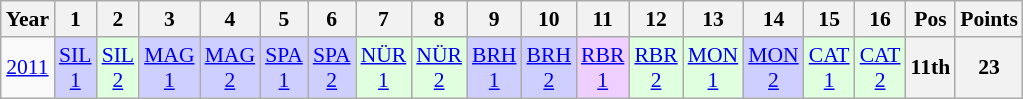<table class="wikitable" style="text-align:center; font-size:90%">
<tr>
<th>Year</th>
<th>1</th>
<th>2</th>
<th>3</th>
<th>4</th>
<th>5</th>
<th>6</th>
<th>7</th>
<th>8</th>
<th>9</th>
<th>10</th>
<th>11</th>
<th>12</th>
<th>13</th>
<th>14</th>
<th>15</th>
<th>16</th>
<th>Pos</th>
<th>Points</th>
</tr>
<tr>
<td><a href='#'>2011</a></td>
<td style="background:#CFCFFF;"><a href='#'>SIL<br>1</a><br></td>
<td style="background:#DFFFDF;"><a href='#'>SIL<br>2</a><br></td>
<td style="background:#CFCFFF;"><a href='#'>MAG<br>1</a><br></td>
<td style="background:#CFCFFF;"><a href='#'>MAG<br>2</a><br></td>
<td style="background:#CFCFFF;"><a href='#'>SPA<br>1</a><br></td>
<td style="background:#CFCFFF;"><a href='#'>SPA<br>2</a><br></td>
<td style="background:#DFFFDF;"><a href='#'>NÜR<br>1</a><br></td>
<td style="background:#DFFFDF;"><a href='#'>NÜR<br>2</a><br></td>
<td style="background:#CFCFFF;"><a href='#'>BRH<br>1</a><br></td>
<td style="background:#CFCFFF;"><a href='#'>BRH<br>2</a><br></td>
<td style="background:#EFCFFF;"><a href='#'>RBR<br>1</a><br></td>
<td style="background:#DFFFDF;"><a href='#'>RBR<br>2</a><br></td>
<td style="background:#DFFFDF;"><a href='#'>MON<br>1</a><br></td>
<td style="background:#CFCFFF;"><a href='#'>MON<br>2</a><br></td>
<td style="background:#DFFFDF;"><a href='#'>CAT<br>1</a><br></td>
<td style="background:#DFFFDF;"><a href='#'>CAT<br>2</a><br></td>
<th>11th</th>
<th>23</th>
</tr>
</table>
